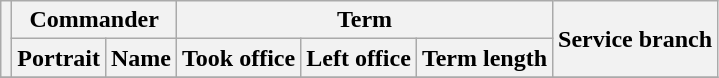<table class="wikitable sortable">
<tr>
<th rowspan=2></th>
<th colspan=2>Commander</th>
<th colspan=3>Term</th>
<th rowspan=2>Service branch</th>
</tr>
<tr>
<th>Portrait</th>
<th>Name</th>
<th>Took office</th>
<th>Left office</th>
<th>Term length</th>
</tr>
<tr>
</tr>
</table>
